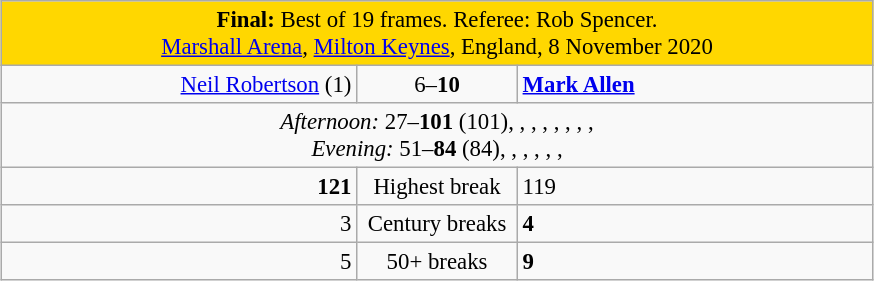<table class="wikitable" style="font-size: 95%; margin: 1em auto 1em auto;">
<tr>
<td colspan="3" align="center" bgcolor="#ffd700"><strong>Final:</strong> Best of 19 frames. Referee: Rob Spencer.<br><a href='#'>Marshall Arena</a>, <a href='#'>Milton Keynes</a>, England, 8 November 2020</td>
</tr>
<tr>
<td width="230" align="right"><a href='#'>Neil Robertson</a> (1)<br></td>
<td width="100" align="center">6–<strong>10</strong></td>
<td width="230" align="left"><strong><a href='#'>Mark Allen</a></strong><br></td>
</tr>
<tr>
<td colspan="3" align="center" style="font-size: 100%"><em>Afternoon:</em> 27–<strong>101</strong> (101), , , , , , , ,  <br><em>Evening:</em> 51–<strong>84</strong> (84), , , , , , </td>
</tr>
<tr>
<td align="right"><strong>121</strong></td>
<td align="center">Highest break</td>
<td>119</td>
</tr>
<tr>
<td align="right">3</td>
<td align="center">Century breaks</td>
<td><strong>4</strong></td>
</tr>
<tr>
<td align="right">5</td>
<td align="center">50+ breaks</td>
<td><strong>9</strong></td>
</tr>
</table>
